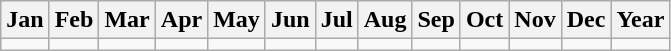<table class="wikitable">
<tr>
<th>Jan</th>
<th>Feb</th>
<th>Mar</th>
<th>Apr</th>
<th>May</th>
<th>Jun</th>
<th>Jul</th>
<th>Aug</th>
<th>Sep</th>
<th>Oct</th>
<th>Nov</th>
<th>Dec</th>
<th>Year</th>
</tr>
<tr>
<td></td>
<td></td>
<td></td>
<td></td>
<td></td>
<td></td>
<td></td>
<td></td>
<td></td>
<td></td>
<td></td>
<td></td>
<td></td>
</tr>
</table>
